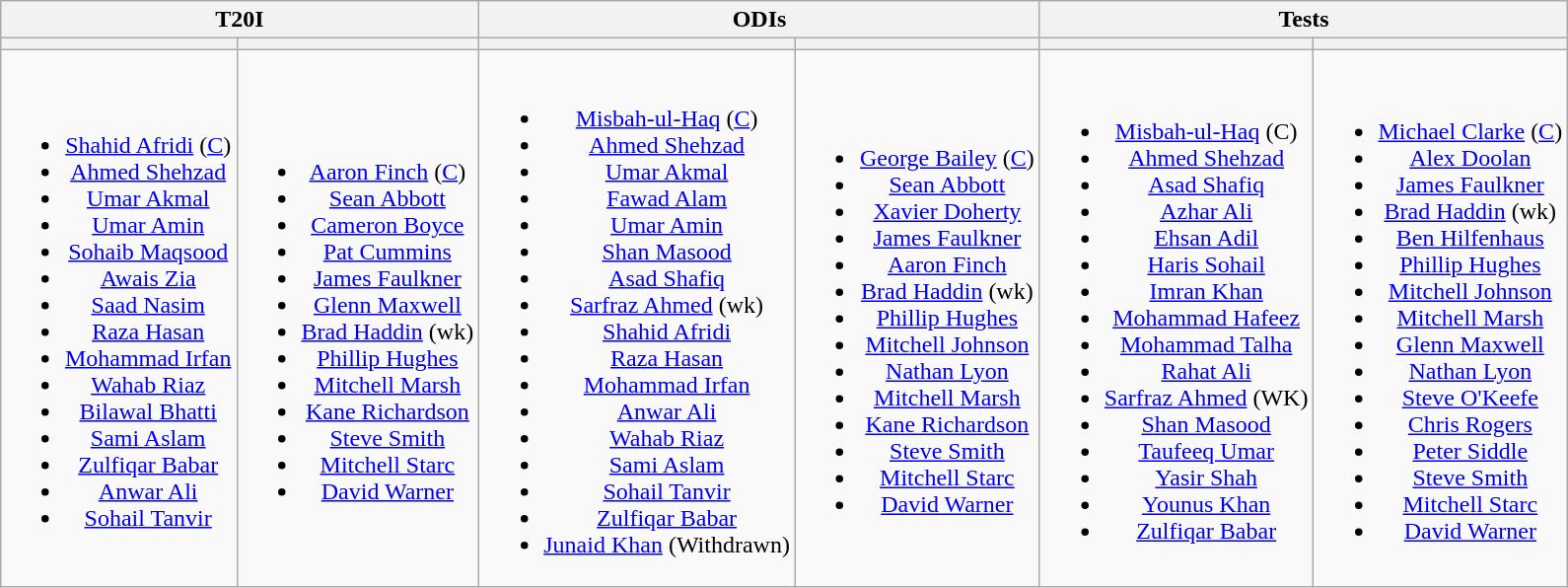<table class="wikitable" style="text-align:center; margin:auto">
<tr>
<th colspan=2>T20I</th>
<th colspan=2>ODIs</th>
<th colspan=2>Tests</th>
</tr>
<tr>
<th></th>
<th></th>
<th></th>
<th></th>
<th></th>
<th></th>
</tr>
<tr>
<td><br><ul><li><a href='#'>Shahid Afridi</a> (<a href='#'>C</a>)</li><li><a href='#'>Ahmed Shehzad</a></li><li><a href='#'>Umar Akmal</a></li><li><a href='#'>Umar Amin</a></li><li><a href='#'>Sohaib Maqsood</a></li><li><a href='#'>Awais Zia</a></li><li><a href='#'>Saad Nasim</a></li><li><a href='#'>Raza Hasan</a></li><li><a href='#'>Mohammad Irfan</a></li><li><a href='#'>Wahab Riaz</a></li><li><a href='#'>Bilawal Bhatti</a></li><li><a href='#'>Sami Aslam</a></li><li><a href='#'>Zulfiqar Babar</a></li><li><a href='#'>Anwar Ali</a></li><li><a href='#'>Sohail Tanvir</a></li></ul></td>
<td><br><ul><li><a href='#'>Aaron Finch</a> (<a href='#'>C</a>)</li><li><a href='#'>Sean Abbott</a></li><li><a href='#'>Cameron Boyce</a></li><li><a href='#'>Pat Cummins</a></li><li><a href='#'>James Faulkner</a></li><li><a href='#'>Glenn Maxwell</a></li><li><a href='#'>Brad Haddin</a> (wk)</li><li><a href='#'>Phillip Hughes</a></li><li><a href='#'>Mitchell Marsh</a></li><li><a href='#'>Kane Richardson</a></li><li><a href='#'>Steve Smith</a></li><li><a href='#'>Mitchell Starc</a></li><li><a href='#'>David Warner</a></li></ul></td>
<td><br><ul><li><a href='#'>Misbah-ul-Haq</a> (<a href='#'>C</a>)</li><li><a href='#'>Ahmed Shehzad</a></li><li><a href='#'>Umar Akmal</a></li><li><a href='#'>Fawad Alam</a></li><li><a href='#'>Umar Amin</a></li><li><a href='#'>Shan Masood</a></li><li><a href='#'>Asad Shafiq</a></li><li><a href='#'>Sarfraz Ahmed</a> (wk)</li><li><a href='#'>Shahid Afridi</a></li><li><a href='#'>Raza Hasan</a></li><li><a href='#'>Mohammad Irfan</a></li><li><a href='#'>Anwar Ali</a></li><li><a href='#'>Wahab Riaz</a></li><li><a href='#'>Sami Aslam</a></li><li><a href='#'>Sohail Tanvir</a></li><li><a href='#'>Zulfiqar Babar</a></li><li><a href='#'>Junaid Khan</a> (Withdrawn)</li></ul></td>
<td><br><ul><li><a href='#'>George Bailey</a> (<a href='#'>C</a>)</li><li><a href='#'>Sean Abbott</a></li><li><a href='#'>Xavier Doherty</a></li><li><a href='#'>James Faulkner</a></li><li><a href='#'>Aaron Finch</a></li><li><a href='#'>Brad Haddin</a> (wk)</li><li><a href='#'>Phillip Hughes</a></li><li><a href='#'>Mitchell Johnson</a></li><li><a href='#'>Nathan Lyon</a></li><li><a href='#'>Mitchell Marsh</a></li><li><a href='#'>Kane Richardson</a></li><li><a href='#'>Steve Smith</a></li><li><a href='#'>Mitchell Starc</a></li><li><a href='#'>David Warner</a></li></ul></td>
<td><br><ul><li><a href='#'>Misbah-ul-Haq</a> (C)</li><li><a href='#'>Ahmed Shehzad</a></li><li><a href='#'>Asad Shafiq</a></li><li><a href='#'>Azhar Ali</a></li><li><a href='#'>Ehsan Adil</a></li><li><a href='#'>Haris Sohail</a></li><li><a href='#'>Imran Khan</a></li><li><a href='#'>Mohammad Hafeez</a></li><li><a href='#'>Mohammad Talha</a></li><li><a href='#'>Rahat Ali</a></li><li><a href='#'>Sarfraz Ahmed</a> (WK)</li><li><a href='#'>Shan Masood</a></li><li><a href='#'>Taufeeq Umar</a></li><li><a href='#'>Yasir Shah</a></li><li><a href='#'>Younus Khan</a></li><li><a href='#'>Zulfiqar Babar</a></li></ul></td>
<td><br><ul><li><a href='#'>Michael Clarke</a> (<a href='#'>C</a>)</li><li><a href='#'>Alex Doolan</a></li><li><a href='#'>James Faulkner</a></li><li><a href='#'>Brad Haddin</a> (wk)</li><li><a href='#'>Ben Hilfenhaus</a></li><li><a href='#'>Phillip Hughes</a></li><li><a href='#'>Mitchell Johnson</a></li><li><a href='#'>Mitchell Marsh</a></li><li><a href='#'>Glenn Maxwell</a></li><li><a href='#'>Nathan Lyon</a></li><li><a href='#'>Steve O'Keefe</a></li><li><a href='#'>Chris Rogers</a></li><li><a href='#'>Peter Siddle</a></li><li><a href='#'>Steve Smith</a></li><li><a href='#'>Mitchell Starc</a></li><li><a href='#'>David Warner</a></li></ul></td>
</tr>
</table>
